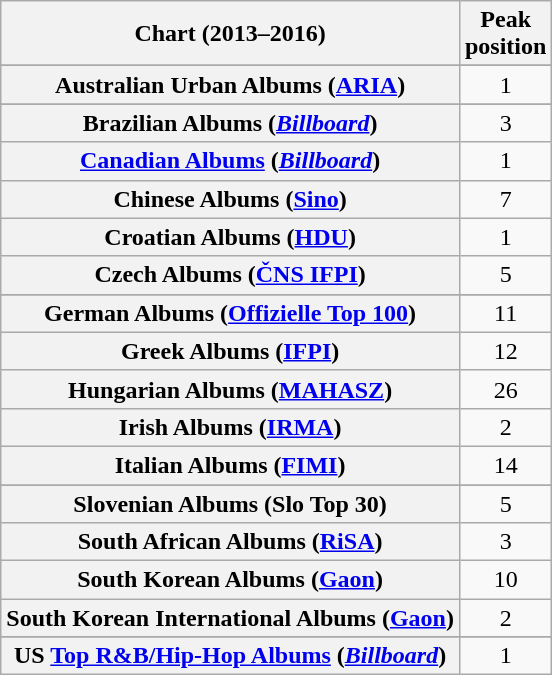<table class="wikitable sortable plainrowheaders" style="text-align:center;">
<tr>
<th scope="col">Chart (2013–2016)</th>
<th scope="col">Peak<br>position</th>
</tr>
<tr>
</tr>
<tr>
<th scope="row">Australian Urban Albums (<a href='#'>ARIA</a>)</th>
<td>1</td>
</tr>
<tr>
</tr>
<tr>
</tr>
<tr>
</tr>
<tr>
<th scope="row">Brazilian Albums (<em><a href='#'>Billboard</a></em>)</th>
<td>3</td>
</tr>
<tr>
<th scope="row"><a href='#'>Canadian Albums</a> (<em><a href='#'>Billboard</a></em>)</th>
<td>1</td>
</tr>
<tr>
<th scope="row">Chinese Albums (<a href='#'>Sino</a>)</th>
<td>7</td>
</tr>
<tr>
<th scope="row">Croatian Albums (<a href='#'>HDU</a>)</th>
<td>1</td>
</tr>
<tr>
<th scope="row">Czech Albums (<a href='#'>ČNS IFPI</a>)</th>
<td>5</td>
</tr>
<tr>
</tr>
<tr>
</tr>
<tr>
</tr>
<tr>
</tr>
<tr>
<th scope="row">German Albums (<a href='#'>Offizielle Top 100</a>)</th>
<td>11</td>
</tr>
<tr>
<th scope="row">Greek Albums (<a href='#'>IFPI</a>)</th>
<td>12</td>
</tr>
<tr>
<th scope="row">Hungarian Albums (<a href='#'>MAHASZ</a>)</th>
<td>26</td>
</tr>
<tr>
<th scope="row">Irish Albums (<a href='#'>IRMA</a>)</th>
<td>2</td>
</tr>
<tr>
<th scope="row">Italian Albums (<a href='#'>FIMI</a>)</th>
<td>14</td>
</tr>
<tr>
</tr>
<tr>
</tr>
<tr>
</tr>
<tr>
</tr>
<tr>
</tr>
<tr>
</tr>
<tr>
<th scope="row">Slovenian Albums (Slo Top 30)</th>
<td>5</td>
</tr>
<tr>
<th scope="row">South African Albums (<a href='#'>RiSA</a>)</th>
<td>3</td>
</tr>
<tr>
<th scope="row">South Korean Albums (<a href='#'>Gaon</a>)</th>
<td>10</td>
</tr>
<tr>
<th scope="row">South Korean International Albums (<a href='#'>Gaon</a>)</th>
<td>2</td>
</tr>
<tr>
</tr>
<tr>
</tr>
<tr>
</tr>
<tr>
</tr>
<tr>
</tr>
<tr>
</tr>
<tr>
<th scope="row">US <a href='#'>Top R&B/Hip-Hop Albums</a> (<em><a href='#'>Billboard</a></em>)</th>
<td>1</td>
</tr>
</table>
